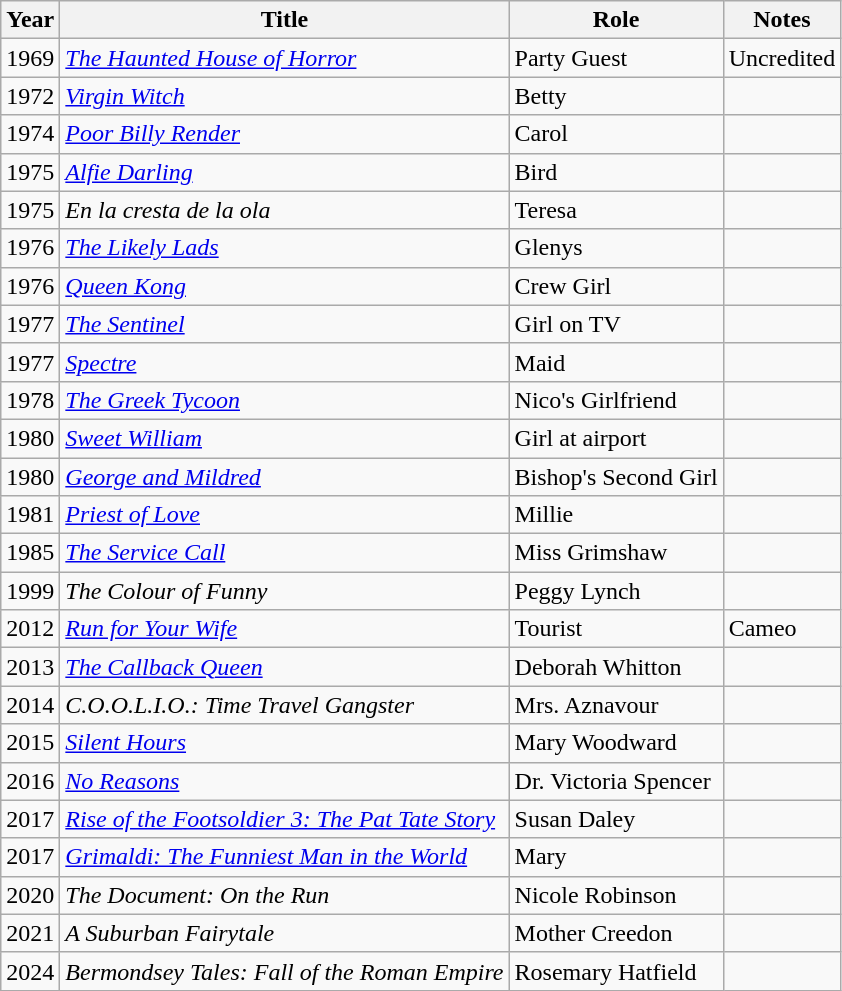<table class="wikitable sortable">
<tr>
<th>Year</th>
<th>Title</th>
<th>Role</th>
<th>Notes</th>
</tr>
<tr>
<td>1969</td>
<td><em><a href='#'>The Haunted House of Horror</a></em></td>
<td>Party Guest</td>
<td>Uncredited</td>
</tr>
<tr>
<td>1972</td>
<td><em><a href='#'>Virgin Witch</a></em></td>
<td>Betty</td>
<td></td>
</tr>
<tr>
<td>1974</td>
<td><em><a href='#'>Poor Billy Render</a></em></td>
<td>Carol</td>
<td></td>
</tr>
<tr>
<td>1975</td>
<td><em><a href='#'>Alfie Darling</a></em></td>
<td>Bird</td>
<td></td>
</tr>
<tr>
<td>1975</td>
<td><em>En la cresta de la ola</em></td>
<td>Teresa</td>
<td></td>
</tr>
<tr>
<td>1976</td>
<td><em><a href='#'>The Likely Lads</a></em></td>
<td>Glenys</td>
<td></td>
</tr>
<tr>
<td>1976</td>
<td><em><a href='#'>Queen Kong</a></em></td>
<td>Crew Girl</td>
<td></td>
</tr>
<tr>
<td>1977</td>
<td><em><a href='#'>The Sentinel</a></em></td>
<td>Girl on TV</td>
<td></td>
</tr>
<tr>
<td>1977</td>
<td><em><a href='#'>Spectre</a></em></td>
<td>Maid</td>
</tr>
<tr>
<td>1978</td>
<td><em><a href='#'>The Greek Tycoon</a></em></td>
<td>Nico's Girlfriend</td>
<td></td>
</tr>
<tr>
<td>1980</td>
<td><em><a href='#'>Sweet William</a></em></td>
<td>Girl at airport</td>
<td></td>
</tr>
<tr>
<td>1980</td>
<td><em><a href='#'>George and Mildred</a></em></td>
<td>Bishop's Second Girl</td>
<td></td>
</tr>
<tr>
<td>1981</td>
<td><em><a href='#'>Priest of Love</a></em></td>
<td>Millie</td>
<td></td>
</tr>
<tr>
<td>1985</td>
<td><em><a href='#'>The Service Call</a></em></td>
<td>Miss Grimshaw</td>
<td></td>
</tr>
<tr>
<td>1999</td>
<td><em>The Colour of Funny</em></td>
<td>Peggy Lynch</td>
<td></td>
</tr>
<tr>
<td>2012</td>
<td><em><a href='#'>Run for Your Wife</a></em></td>
<td>Tourist</td>
<td>Cameo</td>
</tr>
<tr>
<td>2013</td>
<td><em><a href='#'>The Callback Queen</a></em></td>
<td>Deborah Whitton</td>
<td></td>
</tr>
<tr>
<td>2014</td>
<td><em>C.O.O.L.I.O.: Time Travel Gangster</em></td>
<td>Mrs. Aznavour</td>
<td></td>
</tr>
<tr>
<td>2015</td>
<td><em><a href='#'>Silent Hours</a></em></td>
<td>Mary Woodward</td>
<td></td>
</tr>
<tr>
<td>2016</td>
<td><em><a href='#'>No Reasons</a></em></td>
<td>Dr. Victoria Spencer</td>
<td></td>
</tr>
<tr>
<td>2017</td>
<td><em><a href='#'>Rise of the Footsoldier 3: The Pat Tate Story</a></em></td>
<td>Susan Daley</td>
<td></td>
</tr>
<tr>
<td>2017</td>
<td><em><a href='#'>Grimaldi: The Funniest Man in the World</a></em></td>
<td>Mary</td>
<td></td>
</tr>
<tr>
<td>2020</td>
<td><em>The Document: On the Run</em></td>
<td>Nicole Robinson</td>
<td></td>
</tr>
<tr>
<td>2021</td>
<td><em>A Suburban Fairytale</em></td>
<td>Mother Creedon</td>
<td></td>
</tr>
<tr>
<td>2024</td>
<td><em>Bermondsey Tales: Fall of the Roman Empire</em></td>
<td>Rosemary Hatfield</td>
<td></td>
</tr>
</table>
